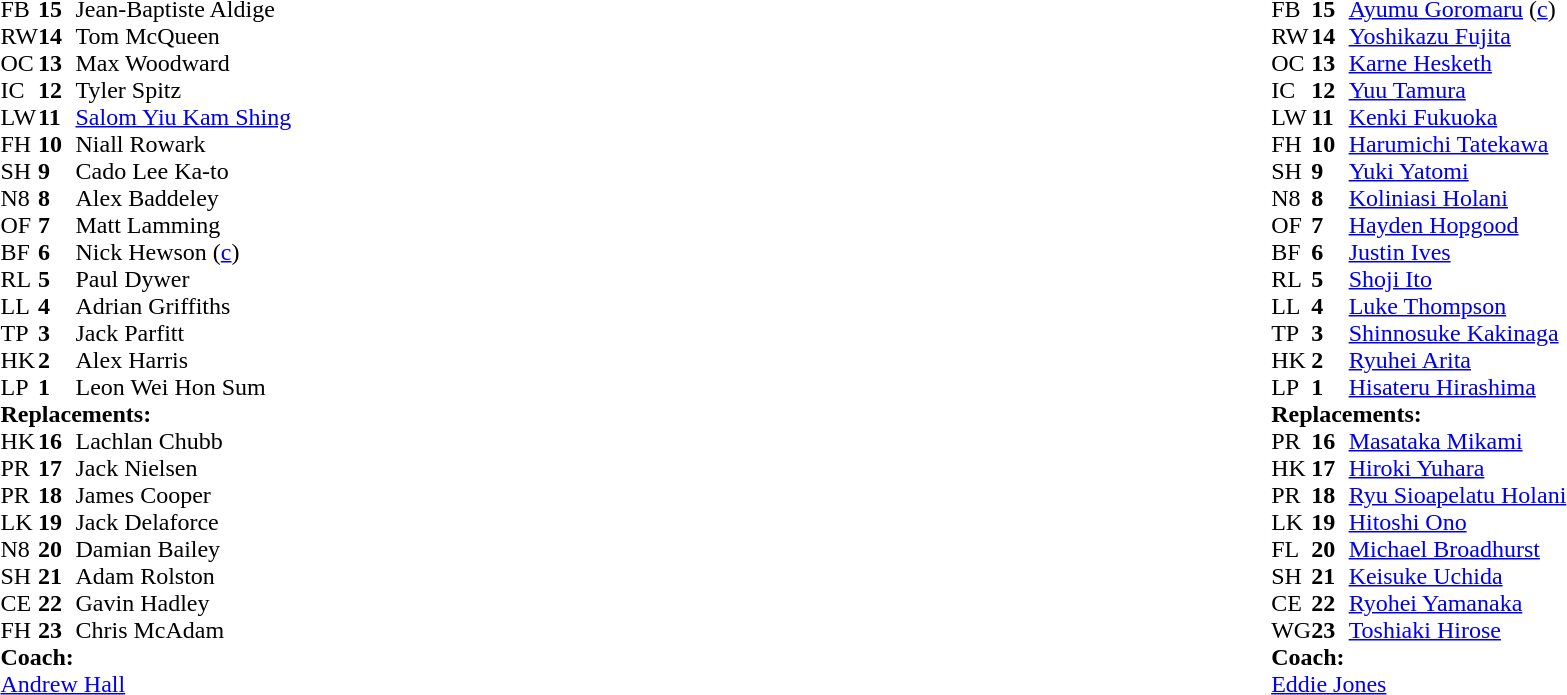<table style="width:100%">
<tr>
<td style="vertical-align:top; width:50%"><br><table cellspacing="0" cellpadding="0">
<tr>
<th width="25"></th>
<th width="25"></th>
</tr>
<tr>
<td>FB</td>
<td><strong>15</strong></td>
<td>Jean-Baptiste Aldige</td>
</tr>
<tr>
<td>RW</td>
<td><strong>14</strong></td>
<td>Tom McQueen</td>
</tr>
<tr>
<td>OC</td>
<td><strong>13</strong></td>
<td>Max Woodward</td>
</tr>
<tr>
<td>IC</td>
<td><strong>12</strong></td>
<td>Tyler Spitz</td>
</tr>
<tr>
<td>LW</td>
<td><strong>11</strong></td>
<td><a href='#'>Salom Yiu Kam Shing</a></td>
</tr>
<tr>
<td>FH</td>
<td><strong>10</strong></td>
<td>Niall Rowark</td>
</tr>
<tr>
<td>SH</td>
<td><strong>9</strong></td>
<td>Cado Lee Ka-to</td>
</tr>
<tr>
<td>N8</td>
<td><strong>8</strong></td>
<td>Alex Baddeley</td>
</tr>
<tr>
<td>OF</td>
<td><strong>7</strong></td>
<td>Matt Lamming</td>
</tr>
<tr>
<td>BF</td>
<td><strong>6</strong></td>
<td>Nick Hewson (<a href='#'>c</a>)</td>
</tr>
<tr>
<td>RL</td>
<td><strong>5</strong></td>
<td>Paul Dywer</td>
</tr>
<tr>
<td>LL</td>
<td><strong>4</strong></td>
<td>Adrian Griffiths</td>
</tr>
<tr>
<td>TP</td>
<td><strong>3</strong></td>
<td>Jack Parfitt</td>
</tr>
<tr>
<td>HK</td>
<td><strong>2</strong></td>
<td>Alex Harris</td>
</tr>
<tr>
<td>LP</td>
<td><strong>1</strong></td>
<td>Leon Wei Hon Sum</td>
</tr>
<tr>
<td colspan=3><strong>Replacements:</strong></td>
</tr>
<tr>
<td>HK</td>
<td><strong>16</strong></td>
<td>Lachlan Chubb</td>
</tr>
<tr>
<td>PR</td>
<td><strong>17</strong></td>
<td>Jack Nielsen</td>
</tr>
<tr>
<td>PR</td>
<td><strong>18</strong></td>
<td>James Cooper</td>
</tr>
<tr>
<td>LK</td>
<td><strong>19</strong></td>
<td>Jack Delaforce</td>
</tr>
<tr>
<td>N8</td>
<td><strong>20</strong></td>
<td>Damian Bailey</td>
</tr>
<tr>
<td>SH</td>
<td><strong>21</strong></td>
<td>Adam Rolston</td>
</tr>
<tr>
<td>CE</td>
<td><strong>22</strong></td>
<td>Gavin Hadley</td>
</tr>
<tr>
<td>FH</td>
<td><strong>23</strong></td>
<td>Chris McAdam</td>
</tr>
<tr>
<td colspan=3><strong>Coach:</strong></td>
</tr>
<tr>
<td colspan="4"> <a href='#'>Andrew Hall</a></td>
</tr>
</table>
</td>
<td style="vertical-align:top"></td>
<td style="vertical-align:top; width:50%"><br><table cellspacing="0" cellpadding="0" style="margin:auto">
<tr>
<th width="25"></th>
<th width="25"></th>
</tr>
<tr>
<td>FB</td>
<td><strong>15</strong></td>
<td><a href='#'>Ayumu Goromaru</a> (<a href='#'>c</a>)</td>
</tr>
<tr>
<td>RW</td>
<td><strong>14</strong></td>
<td><a href='#'>Yoshikazu Fujita</a></td>
</tr>
<tr>
<td>OC</td>
<td><strong>13</strong></td>
<td><a href='#'>Karne Hesketh</a></td>
</tr>
<tr>
<td>IC</td>
<td><strong>12</strong></td>
<td><a href='#'>Yuu Tamura</a></td>
</tr>
<tr>
<td>LW</td>
<td><strong>11</strong></td>
<td><a href='#'>Kenki Fukuoka</a></td>
</tr>
<tr>
<td>FH</td>
<td><strong>10</strong></td>
<td><a href='#'>Harumichi Tatekawa</a></td>
</tr>
<tr>
<td>SH</td>
<td><strong>9</strong></td>
<td><a href='#'>Yuki Yatomi</a></td>
</tr>
<tr>
<td>N8</td>
<td><strong>8</strong></td>
<td><a href='#'>Koliniasi Holani</a></td>
</tr>
<tr>
<td>OF</td>
<td><strong>7</strong></td>
<td><a href='#'>Hayden Hopgood</a></td>
</tr>
<tr>
<td>BF</td>
<td><strong>6</strong></td>
<td><a href='#'>Justin Ives</a></td>
</tr>
<tr>
<td>RL</td>
<td><strong>5</strong></td>
<td><a href='#'>Shoji Ito</a></td>
</tr>
<tr>
<td>LL</td>
<td><strong>4</strong></td>
<td><a href='#'>Luke Thompson</a></td>
</tr>
<tr>
<td>TP</td>
<td><strong>3</strong></td>
<td><a href='#'>Shinnosuke Kakinaga</a></td>
</tr>
<tr>
<td>HK</td>
<td><strong>2</strong></td>
<td><a href='#'>Ryuhei Arita</a></td>
</tr>
<tr>
<td>LP</td>
<td><strong>1</strong></td>
<td><a href='#'>Hisateru Hirashima</a></td>
</tr>
<tr>
<td colspan=3><strong>Replacements:</strong></td>
</tr>
<tr>
<td>PR</td>
<td><strong>16</strong></td>
<td><a href='#'>Masataka Mikami</a></td>
</tr>
<tr>
<td>HK</td>
<td><strong>17</strong></td>
<td><a href='#'>Hiroki Yuhara</a></td>
</tr>
<tr>
<td>PR</td>
<td><strong>18</strong></td>
<td><a href='#'>Ryu Sioapelatu Holani</a></td>
</tr>
<tr>
<td>LK</td>
<td><strong>19</strong></td>
<td><a href='#'>Hitoshi Ono</a></td>
</tr>
<tr>
<td>FL</td>
<td><strong>20</strong></td>
<td><a href='#'>Michael Broadhurst</a></td>
</tr>
<tr>
<td>SH</td>
<td><strong>21</strong></td>
<td><a href='#'>Keisuke Uchida</a></td>
</tr>
<tr>
<td>CE</td>
<td><strong>22</strong></td>
<td><a href='#'>Ryohei Yamanaka</a></td>
</tr>
<tr>
<td>WG</td>
<td><strong>23</strong></td>
<td><a href='#'>Toshiaki Hirose</a></td>
</tr>
<tr>
<td colspan=3><strong>Coach:</strong></td>
</tr>
<tr>
<td colspan="4"> <a href='#'>Eddie Jones</a></td>
</tr>
</table>
</td>
</tr>
</table>
